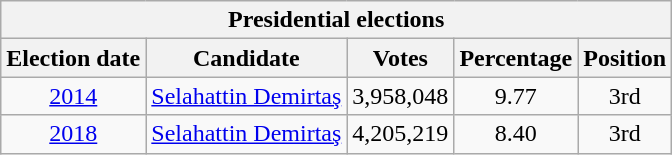<table class="wikitable" style="text-align:center;">
<tr>
<th colspan="5">Presidential elections</th>
</tr>
<tr>
<th>Election date</th>
<th>Candidate</th>
<th>Votes</th>
<th>Percentage</th>
<th>Position</th>
</tr>
<tr>
<td><a href='#'>2014</a></td>
<td><a href='#'>Selahattin Demirtaş</a></td>
<td>3,958,048</td>
<td>9.77</td>
<td>3rd</td>
</tr>
<tr>
<td><a href='#'>2018</a></td>
<td><a href='#'>Selahattin Demirtaş</a></td>
<td>4,205,219</td>
<td>8.40</td>
<td>3rd</td>
</tr>
</table>
